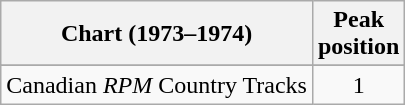<table class="wikitable sortable">
<tr>
<th align="left">Chart (1973–1974)</th>
<th align="center">Peak<br>position</th>
</tr>
<tr>
</tr>
<tr>
<td align="left">Canadian <em>RPM</em> Country Tracks</td>
<td align="center">1</td>
</tr>
</table>
